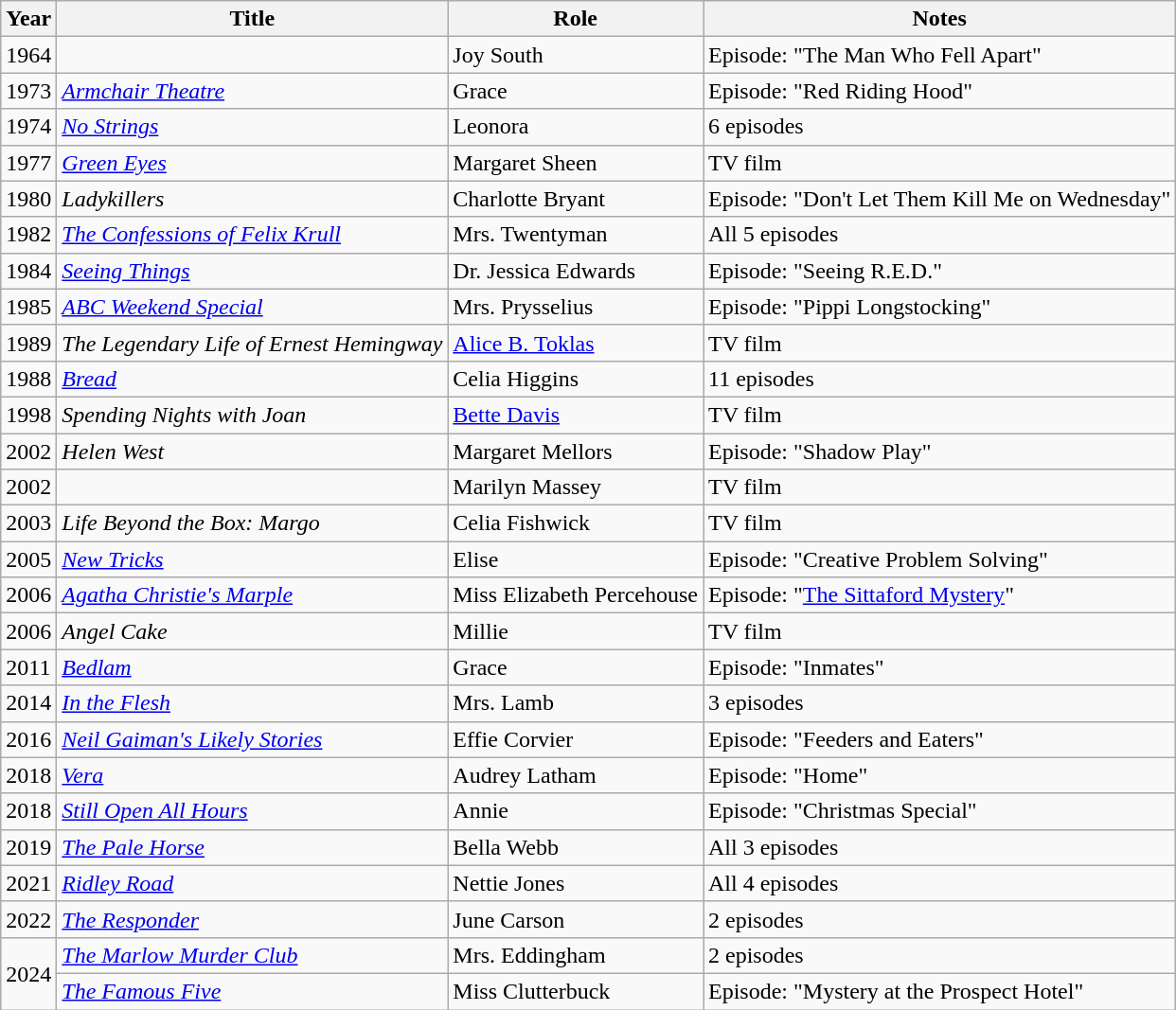<table class="wikitable sortable">
<tr>
<th>Year</th>
<th>Title</th>
<th>Role</th>
<th class="unsortable">Notes</th>
</tr>
<tr>
<td>1964</td>
<td><em></em></td>
<td>Joy South</td>
<td>Episode: "The Man Who Fell Apart"</td>
</tr>
<tr>
<td>1973</td>
<td><em><a href='#'>Armchair Theatre</a></em></td>
<td>Grace</td>
<td>Episode: "Red Riding Hood"</td>
</tr>
<tr>
<td>1974</td>
<td><em><a href='#'>No Strings</a></em></td>
<td>Leonora</td>
<td>6 episodes</td>
</tr>
<tr>
<td>1977</td>
<td><em><a href='#'>Green Eyes</a></em></td>
<td>Margaret Sheen</td>
<td>TV film</td>
</tr>
<tr>
<td>1980</td>
<td><em>Ladykillers</em></td>
<td>Charlotte Bryant</td>
<td>Episode: "Don't Let Them Kill Me on Wednesday"</td>
</tr>
<tr>
<td>1982</td>
<td><em><a href='#'>The Confessions of Felix Krull</a></em></td>
<td>Mrs. Twentyman</td>
<td>All 5 episodes</td>
</tr>
<tr>
<td>1984</td>
<td><em><a href='#'>Seeing Things</a></em></td>
<td>Dr. Jessica Edwards</td>
<td>Episode: "Seeing R.E.D."</td>
</tr>
<tr>
<td>1985</td>
<td><em><a href='#'>ABC Weekend Special</a></em></td>
<td>Mrs. Prysselius</td>
<td>Episode: "Pippi Longstocking"</td>
</tr>
<tr>
<td>1989</td>
<td><em>The Legendary Life of Ernest Hemingway</em></td>
<td><a href='#'>Alice B. Toklas</a></td>
<td>TV film</td>
</tr>
<tr>
<td>1988</td>
<td><em><a href='#'>Bread</a></em></td>
<td>Celia Higgins</td>
<td>11 episodes</td>
</tr>
<tr>
<td>1998</td>
<td><em>Spending Nights with Joan</em></td>
<td><a href='#'>Bette Davis</a></td>
<td>TV film</td>
</tr>
<tr>
<td>2002</td>
<td><em>Helen West</em></td>
<td>Margaret Mellors</td>
<td>Episode: "Shadow Play"</td>
</tr>
<tr>
<td>2002</td>
<td><em></em></td>
<td>Marilyn Massey</td>
<td>TV film</td>
</tr>
<tr>
<td>2003</td>
<td><em>Life Beyond the Box: Margo</em></td>
<td>Celia Fishwick</td>
<td>TV film</td>
</tr>
<tr>
<td>2005</td>
<td><em><a href='#'>New Tricks</a></em></td>
<td>Elise</td>
<td>Episode: "Creative Problem Solving"</td>
</tr>
<tr>
<td>2006</td>
<td><em><a href='#'>Agatha Christie's Marple</a></em></td>
<td>Miss Elizabeth Percehouse</td>
<td>Episode: "<a href='#'>The Sittaford Mystery</a>"</td>
</tr>
<tr>
<td>2006</td>
<td><em>Angel Cake</em></td>
<td>Millie</td>
<td>TV film</td>
</tr>
<tr>
<td>2011</td>
<td><em><a href='#'>Bedlam</a></em></td>
<td>Grace</td>
<td>Episode: "Inmates"</td>
</tr>
<tr>
<td>2014</td>
<td><em><a href='#'>In the Flesh</a></em></td>
<td>Mrs. Lamb</td>
<td>3 episodes</td>
</tr>
<tr>
<td>2016</td>
<td><em><a href='#'>Neil Gaiman's Likely Stories</a></em></td>
<td>Effie Corvier</td>
<td>Episode: "Feeders and Eaters"</td>
</tr>
<tr>
<td>2018</td>
<td><em><a href='#'>Vera</a></em></td>
<td>Audrey Latham</td>
<td>Episode: "Home"</td>
</tr>
<tr>
<td>2018</td>
<td><em><a href='#'>Still Open All Hours</a></em></td>
<td>Annie</td>
<td>Episode: "Christmas Special"</td>
</tr>
<tr>
<td>2019</td>
<td><em><a href='#'>The Pale Horse</a></em></td>
<td>Bella Webb</td>
<td>All 3 episodes</td>
</tr>
<tr>
<td>2021</td>
<td><em><a href='#'>Ridley Road</a></em></td>
<td>Nettie Jones</td>
<td>All 4 episodes</td>
</tr>
<tr>
<td>2022</td>
<td><em><a href='#'>The Responder</a></em></td>
<td>June Carson</td>
<td>2 episodes</td>
</tr>
<tr>
<td rowspan="2">2024</td>
<td><em><a href='#'>The Marlow Murder Club</a></em></td>
<td>Mrs. Eddingham</td>
<td>2 episodes</td>
</tr>
<tr>
<td><em><a href='#'>The Famous Five</a></em></td>
<td>Miss Clutterbuck</td>
<td>Episode: "Mystery at the Prospect Hotel"</td>
</tr>
</table>
